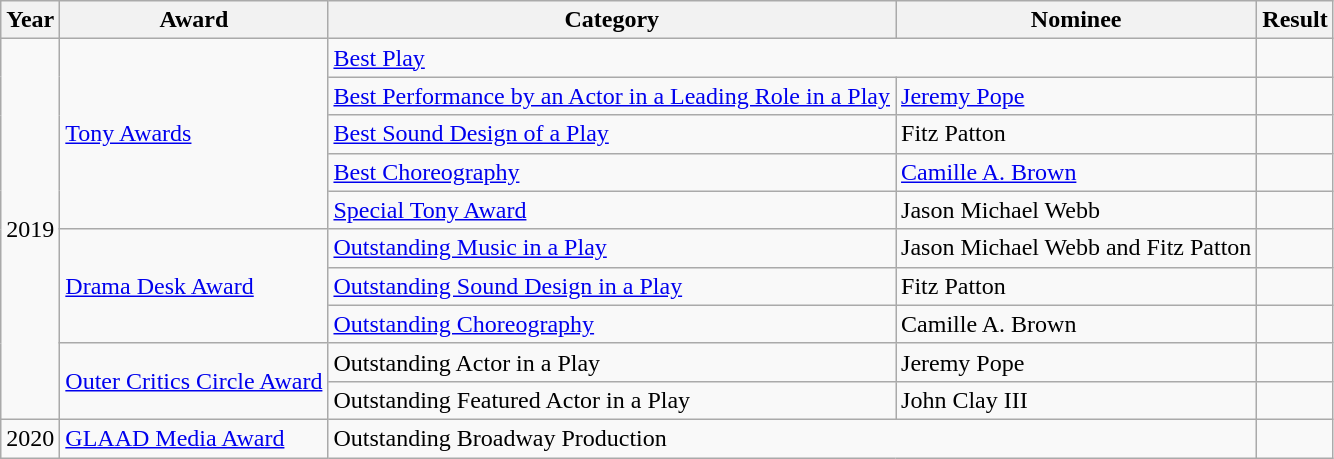<table class="wikitable">
<tr>
<th>Year</th>
<th>Award</th>
<th>Category</th>
<th>Nominee</th>
<th>Result</th>
</tr>
<tr>
<td rowspan="10">2019</td>
<td rowspan="5"><a href='#'>Tony Awards</a></td>
<td colspan="2"><a href='#'>Best Play</a></td>
<td></td>
</tr>
<tr>
<td><a href='#'>Best Performance by an Actor in a Leading Role in a Play</a></td>
<td><a href='#'>Jeremy Pope</a></td>
<td></td>
</tr>
<tr>
<td><a href='#'>Best Sound Design of a Play</a></td>
<td>Fitz Patton</td>
<td></td>
</tr>
<tr>
<td><a href='#'>Best Choreography</a></td>
<td><a href='#'>Camille A. Brown</a></td>
<td></td>
</tr>
<tr>
<td><a href='#'>Special Tony Award</a></td>
<td>Jason Michael Webb</td>
<td></td>
</tr>
<tr>
<td rowspan="3"><a href='#'>Drama Desk Award</a></td>
<td><a href='#'>Outstanding Music in a Play</a></td>
<td>Jason Michael Webb and Fitz Patton</td>
<td></td>
</tr>
<tr>
<td><a href='#'>Outstanding Sound Design in a Play</a></td>
<td>Fitz Patton</td>
<td></td>
</tr>
<tr>
<td><a href='#'>Outstanding Choreography</a></td>
<td>Camille A. Brown</td>
<td></td>
</tr>
<tr>
<td rowspan="2"><a href='#'>Outer Critics Circle Award</a></td>
<td>Outstanding Actor in a Play</td>
<td>Jeremy Pope</td>
<td></td>
</tr>
<tr>
<td>Outstanding Featured Actor in a Play</td>
<td>John Clay III</td>
<td></td>
</tr>
<tr>
<td>2020</td>
<td><a href='#'>GLAAD Media Award</a></td>
<td colspan="2">Outstanding Broadway Production</td>
<td></td>
</tr>
</table>
